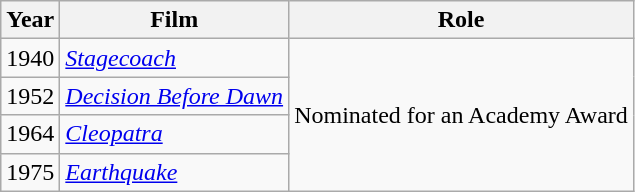<table class="wikitable">
<tr>
<th>Year</th>
<th>Film</th>
<th>Role</th>
</tr>
<tr>
<td>1940</td>
<td><em><a href='#'>Stagecoach</a></em></td>
<td rowspan=4>Nominated for an Academy Award</td>
</tr>
<tr>
<td>1952</td>
<td><em><a href='#'>Decision Before Dawn</a></em></td>
</tr>
<tr>
<td>1964</td>
<td><em><a href='#'>Cleopatra</a></em></td>
</tr>
<tr>
<td>1975</td>
<td><em><a href='#'>Earthquake</a></em></td>
</tr>
</table>
